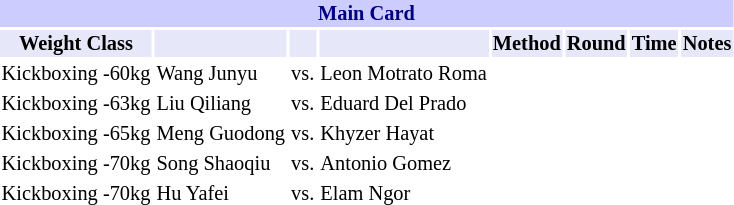<table class="toccolours" style="font-size: 85%;">
<tr>
<th colspan="8" style="background-color: #ccf; color: #000080; text-align: center;"><strong>Main Card</strong></th>
</tr>
<tr>
<th colspan="1" style="background-color: #E6E8FA; color: #000000; text-align: center;">Weight Class</th>
<th colspan="1" style="background-color: #E6E8FA; color: #000000; text-align: center;"></th>
<th colspan="1" style="background-color: #E6E8FA; color: #000000; text-align: center;"></th>
<th colspan="1" style="background-color: #E6E8FA; color: #000000; text-align: center;"></th>
<th colspan="1" style="background-color: #E6E8FA; color: #000000; text-align: center;">Method</th>
<th colspan="1" style="background-color: #E6E8FA; color: #000000; text-align: center;">Round</th>
<th colspan="1" style="background-color: #E6E8FA; color: #000000; text-align: center;">Time</th>
<th colspan="1" style="background-color: #E6E8FA; color: #000000; text-align: center;">Notes</th>
</tr>
<tr>
<td>Kickboxing -60kg</td>
<td> Wang Junyu</td>
<td align=center>vs.</td>
<td> Leon Motrato Roma</td>
<td></td>
<td align=center></td>
<td align=center></td>
</tr>
<tr>
<td>Kickboxing -63kg</td>
<td> Liu Qiliang</td>
<td align=center>vs.</td>
<td> Eduard Del Prado</td>
<td></td>
<td align=center></td>
<td align=center></td>
</tr>
<tr>
<td>Kickboxing -65kg</td>
<td> Meng Guodong</td>
<td align=center>vs.</td>
<td> Khyzer Hayat</td>
<td></td>
<td align=center></td>
<td align=center></td>
</tr>
<tr>
<td>Kickboxing -70kg</td>
<td> Song Shaoqiu</td>
<td align=center>vs.</td>
<td> Antonio Gomez</td>
<td></td>
<td align=center></td>
<td align=center></td>
</tr>
<tr>
<td>Kickboxing -70kg</td>
<td> Hu Yafei</td>
<td align=center>vs.</td>
<td> Elam Ngor</td>
<td></td>
<td align=center></td>
<td align=center></td>
</tr>
</table>
